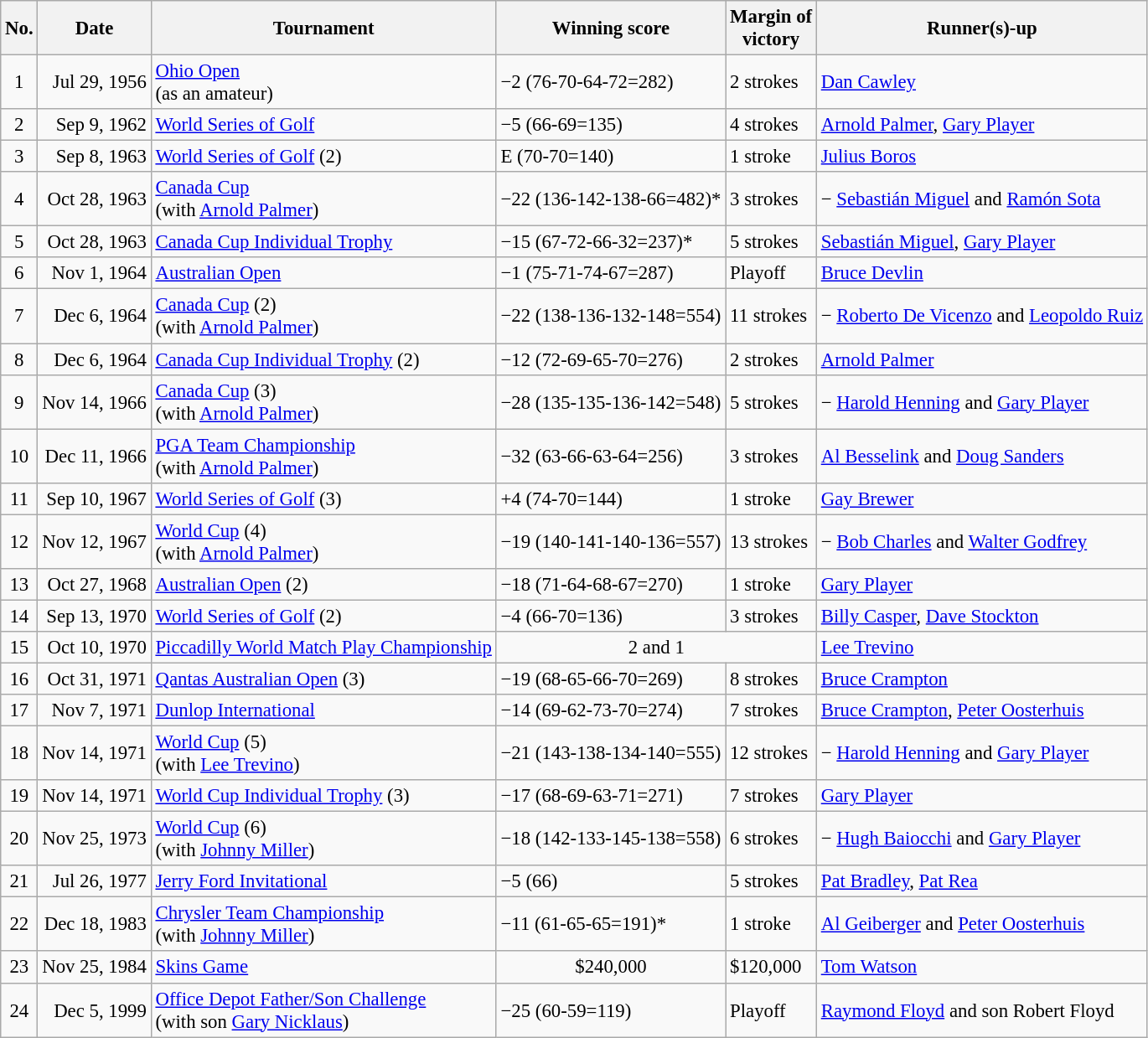<table class="wikitable" style="font-size:95%;">
<tr>
<th>No.</th>
<th>Date</th>
<th>Tournament</th>
<th>Winning score</th>
<th>Margin of<br>victory</th>
<th>Runner(s)-up</th>
</tr>
<tr>
<td align=center>1</td>
<td align=right>Jul 29, 1956</td>
<td><a href='#'>Ohio Open</a><br>(as an amateur)</td>
<td>−2 (76-70-64-72=282)</td>
<td>2 strokes</td>
<td> <a href='#'>Dan Cawley</a></td>
</tr>
<tr>
<td align=center>2</td>
<td align=right>Sep 9, 1962</td>
<td><a href='#'>World Series of Golf</a></td>
<td>−5 (66-69=135)</td>
<td>4 strokes</td>
<td> <a href='#'>Arnold Palmer</a>,  <a href='#'>Gary Player</a></td>
</tr>
<tr>
<td align=center>3</td>
<td align=right>Sep 8, 1963</td>
<td><a href='#'>World Series of Golf</a> (2)</td>
<td>E (70-70=140)</td>
<td>1 stroke</td>
<td> <a href='#'>Julius Boros</a></td>
</tr>
<tr>
<td align=center>4</td>
<td align=right>Oct 28, 1963</td>
<td><a href='#'>Canada Cup</a><br>(with  <a href='#'>Arnold Palmer</a>)</td>
<td>−22 (136-142-138-66=482)*</td>
<td>3 strokes</td>
<td> − <a href='#'>Sebastián Miguel</a> and <a href='#'>Ramón Sota</a></td>
</tr>
<tr>
<td align=center>5</td>
<td align=right>Oct 28, 1963</td>
<td><a href='#'>Canada Cup Individual Trophy</a></td>
<td>−15 (67-72-66-32=237)*</td>
<td>5 strokes</td>
<td> <a href='#'>Sebastián Miguel</a>,  <a href='#'>Gary Player</a></td>
</tr>
<tr>
<td align=center>6</td>
<td align=right>Nov 1, 1964</td>
<td><a href='#'>Australian Open</a></td>
<td>−1 (75-71-74-67=287)</td>
<td>Playoff</td>
<td> <a href='#'>Bruce Devlin</a></td>
</tr>
<tr>
<td align=center>7</td>
<td align=right>Dec 6, 1964</td>
<td><a href='#'>Canada Cup</a> (2)<br>(with  <a href='#'>Arnold Palmer</a>)</td>
<td>−22 (138-136-132-148=554)</td>
<td>11 strokes</td>
<td> − <a href='#'>Roberto De Vicenzo</a> and <a href='#'>Leopoldo Ruiz</a></td>
</tr>
<tr>
<td align=center>8</td>
<td align=right>Dec 6, 1964</td>
<td><a href='#'>Canada Cup Individual Trophy</a> (2)</td>
<td>−12 (72-69-65-70=276)</td>
<td>2 strokes</td>
<td> <a href='#'>Arnold Palmer</a></td>
</tr>
<tr>
<td align=center>9</td>
<td align=right>Nov 14, 1966</td>
<td><a href='#'>Canada Cup</a> (3)<br>(with  <a href='#'>Arnold Palmer</a>)</td>
<td>−28 (135-135-136-142=548)</td>
<td>5 strokes</td>
<td> − <a href='#'>Harold Henning</a> and <a href='#'>Gary Player</a></td>
</tr>
<tr>
<td align=center>10</td>
<td align=right>Dec 11, 1966</td>
<td><a href='#'>PGA Team Championship</a><br>(with  <a href='#'>Arnold Palmer</a>)</td>
<td>−32 (63-66-63-64=256)</td>
<td>3 strokes</td>
<td> <a href='#'>Al Besselink</a> and  <a href='#'>Doug Sanders</a></td>
</tr>
<tr>
<td align=center>11</td>
<td align=right>Sep 10, 1967</td>
<td><a href='#'>World Series of Golf</a> (3)</td>
<td>+4 (74-70=144)</td>
<td>1 stroke</td>
<td> <a href='#'>Gay Brewer</a></td>
</tr>
<tr>
<td align=center>12</td>
<td align=right>Nov 12, 1967</td>
<td><a href='#'>World Cup</a> (4)<br>(with  <a href='#'>Arnold Palmer</a>)</td>
<td>−19 (140-141-140-136=557)</td>
<td>13 strokes</td>
<td> − <a href='#'>Bob Charles</a> and <a href='#'>Walter Godfrey</a></td>
</tr>
<tr>
<td align=center>13</td>
<td align=right>Oct 27, 1968</td>
<td><a href='#'>Australian Open</a> (2)</td>
<td>−18 (71-64-68-67=270)</td>
<td>1 stroke</td>
<td> <a href='#'>Gary Player</a></td>
</tr>
<tr>
<td align=center>14</td>
<td align=right>Sep 13, 1970</td>
<td><a href='#'>World Series of Golf</a> (2)</td>
<td>−4 (66-70=136)</td>
<td>3 strokes</td>
<td> <a href='#'>Billy Casper</a>,  <a href='#'>Dave Stockton</a></td>
</tr>
<tr>
<td align=center>15</td>
<td align=right>Oct 10, 1970</td>
<td><a href='#'>Piccadilly World Match Play Championship</a></td>
<td colspan=2 align=center>2 and 1</td>
<td> <a href='#'>Lee Trevino</a></td>
</tr>
<tr>
<td align=center>16</td>
<td align=right>Oct 31, 1971</td>
<td><a href='#'>Qantas Australian Open</a> (3)</td>
<td>−19 (68-65-66-70=269)</td>
<td>8 strokes</td>
<td> <a href='#'>Bruce Crampton</a></td>
</tr>
<tr>
<td align=center>17</td>
<td align=right>Nov 7, 1971</td>
<td><a href='#'>Dunlop International</a></td>
<td>−14 (69-62-73-70=274)</td>
<td>7 strokes</td>
<td> <a href='#'>Bruce Crampton</a>,  <a href='#'>Peter Oosterhuis</a></td>
</tr>
<tr>
<td align=center>18</td>
<td align=right>Nov 14, 1971</td>
<td><a href='#'>World Cup</a> (5)<br>(with  <a href='#'>Lee Trevino</a>)</td>
<td>−21 (143-138-134-140=555)</td>
<td>12 strokes</td>
<td> − <a href='#'>Harold Henning</a> and <a href='#'>Gary Player</a></td>
</tr>
<tr>
<td align=center>19</td>
<td align=right>Nov 14, 1971</td>
<td><a href='#'>World Cup Individual Trophy</a> (3)</td>
<td>−17 (68-69-63-71=271)</td>
<td>7 strokes</td>
<td> <a href='#'>Gary Player</a></td>
</tr>
<tr>
<td align=center>20</td>
<td align=right>Nov 25, 1973</td>
<td><a href='#'>World Cup</a> (6)<br>(with  <a href='#'>Johnny Miller</a>)</td>
<td>−18 (142-133-145-138=558)</td>
<td>6 strokes</td>
<td> − <a href='#'>Hugh Baiocchi</a> and <a href='#'>Gary Player</a></td>
</tr>
<tr>
<td align=center>21</td>
<td align=right>Jul 26, 1977</td>
<td><a href='#'>Jerry Ford Invitational</a></td>
<td>−5 (66)</td>
<td>5 strokes</td>
<td> <a href='#'>Pat Bradley</a>,  <a href='#'>Pat Rea</a></td>
</tr>
<tr>
<td align=center>22</td>
<td align=right>Dec 18, 1983</td>
<td><a href='#'>Chrysler Team Championship</a><br>(with  <a href='#'>Johnny Miller</a>)</td>
<td>−11 (61-65-65=191)*</td>
<td>1 stroke</td>
<td> <a href='#'>Al Geiberger</a> and  <a href='#'>Peter Oosterhuis</a></td>
</tr>
<tr>
<td align=center>23</td>
<td align=right>Nov 25, 1984</td>
<td><a href='#'>Skins Game</a></td>
<td align=center>$240,000</td>
<td>$120,000</td>
<td> <a href='#'>Tom Watson</a></td>
</tr>
<tr>
<td align=center>24</td>
<td align=right>Dec 5, 1999</td>
<td><a href='#'>Office Depot Father/Son Challenge</a><br>(with son <a href='#'>Gary Nicklaus</a>)</td>
<td>−25 (60-59=119)</td>
<td>Playoff</td>
<td> <a href='#'>Raymond Floyd</a> and son Robert Floyd</td>
</tr>
</table>
